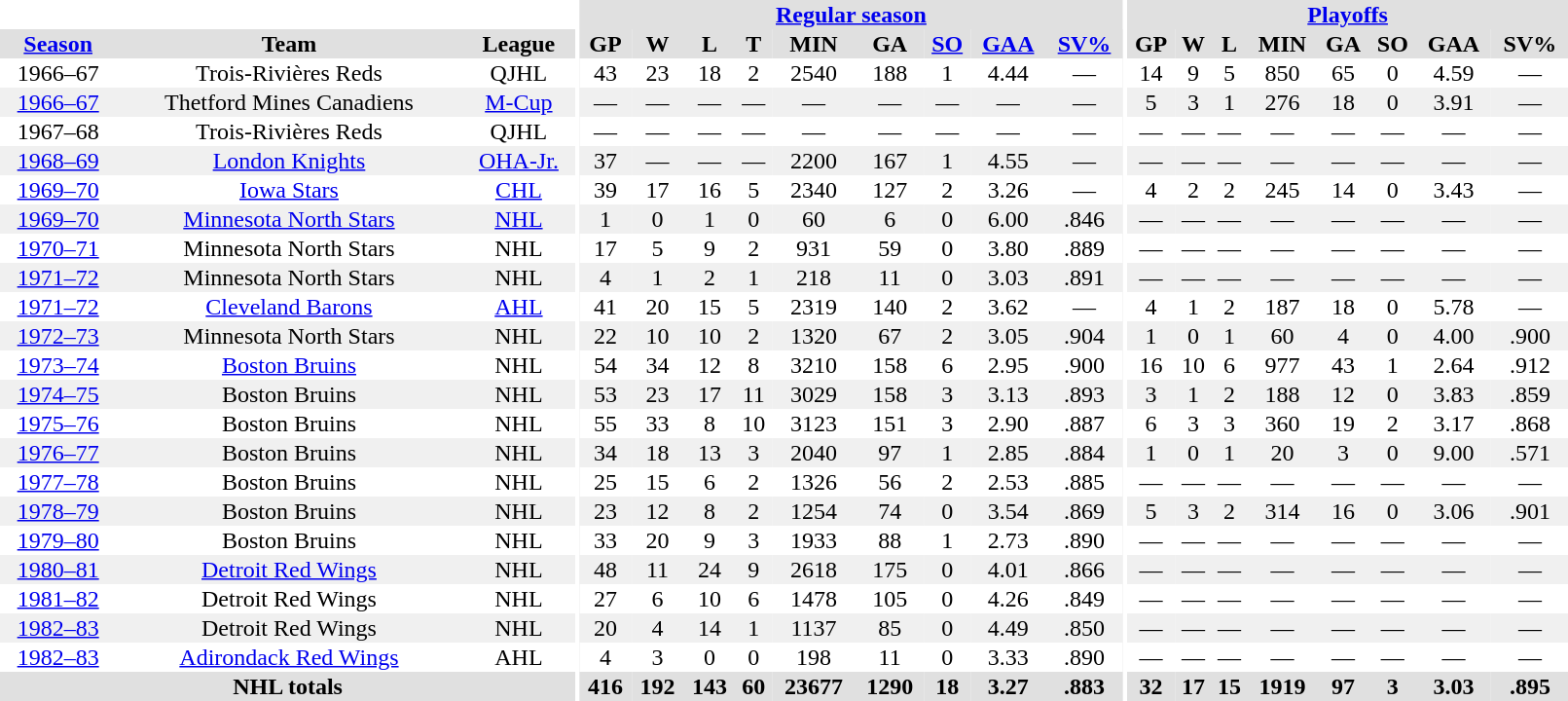<table border="0" cellpadding="1" cellspacing="0" style="text-align:center; width:85%">
<tr ALIGN="center" bgcolor="#e0e0e0">
<th align="center" colspan="3" bgcolor="#ffffff"></th>
<th align="center" rowspan="99" bgcolor="#ffffff"></th>
<th align="center" colspan="9" bgcolor="#e0e0e0"><a href='#'>Regular season</a></th>
<th align="center" rowspan="99" bgcolor="#ffffff"></th>
<th align="center" colspan="8" bgcolor="#e0e0e0"><a href='#'>Playoffs</a></th>
</tr>
<tr ALIGN="center" bgcolor="#e0e0e0">
<th><a href='#'>Season</a></th>
<th>Team</th>
<th>League</th>
<th>GP</th>
<th>W</th>
<th>L</th>
<th>T</th>
<th>MIN</th>
<th>GA</th>
<th><a href='#'>SO</a></th>
<th><a href='#'>GAA</a></th>
<th><a href='#'>SV%</a></th>
<th>GP</th>
<th>W</th>
<th>L</th>
<th>MIN</th>
<th>GA</th>
<th>SO</th>
<th>GAA</th>
<th>SV%</th>
</tr>
<tr>
<td>1966–67</td>
<td>Trois-Rivières Reds</td>
<td>QJHL</td>
<td>43</td>
<td>23</td>
<td>18</td>
<td>2</td>
<td>2540</td>
<td>188</td>
<td>1</td>
<td>4.44</td>
<td>—</td>
<td>14</td>
<td>9</td>
<td>5</td>
<td>850</td>
<td>65</td>
<td>0</td>
<td>4.59</td>
<td>—</td>
</tr>
<tr bgcolor="#f0f0f0">
<td><a href='#'>1966–67</a></td>
<td>Thetford Mines Canadiens</td>
<td><a href='#'>M-Cup</a></td>
<td>—</td>
<td>—</td>
<td>—</td>
<td>—</td>
<td>—</td>
<td>—</td>
<td>—</td>
<td>—</td>
<td>—</td>
<td>5</td>
<td>3</td>
<td>1</td>
<td>276</td>
<td>18</td>
<td>0</td>
<td>3.91</td>
<td>—</td>
</tr>
<tr>
<td>1967–68</td>
<td>Trois-Rivières Reds</td>
<td>QJHL</td>
<td>—</td>
<td>—</td>
<td>—</td>
<td>—</td>
<td>—</td>
<td>—</td>
<td>—</td>
<td>—</td>
<td>—</td>
<td>—</td>
<td>—</td>
<td>—</td>
<td>—</td>
<td>—</td>
<td>—</td>
<td>—</td>
<td>—</td>
</tr>
<tr bgcolor="#f0f0f0">
<td><a href='#'>1968–69</a></td>
<td><a href='#'>London Knights</a></td>
<td><a href='#'>OHA-Jr.</a></td>
<td>37</td>
<td>—</td>
<td>—</td>
<td>—</td>
<td>2200</td>
<td>167</td>
<td>1</td>
<td>4.55</td>
<td>—</td>
<td>—</td>
<td>—</td>
<td>—</td>
<td>—</td>
<td>—</td>
<td>—</td>
<td>—</td>
<td>—</td>
</tr>
<tr>
<td><a href='#'>1969–70</a></td>
<td><a href='#'>Iowa Stars</a></td>
<td><a href='#'>CHL</a></td>
<td>39</td>
<td>17</td>
<td>16</td>
<td>5</td>
<td>2340</td>
<td>127</td>
<td>2</td>
<td>3.26</td>
<td>—</td>
<td>4</td>
<td>2</td>
<td>2</td>
<td>245</td>
<td>14</td>
<td>0</td>
<td>3.43</td>
<td>—</td>
</tr>
<tr bgcolor="#f0f0f0">
<td><a href='#'>1969–70</a></td>
<td><a href='#'>Minnesota North Stars</a></td>
<td><a href='#'>NHL</a></td>
<td>1</td>
<td>0</td>
<td>1</td>
<td>0</td>
<td>60</td>
<td>6</td>
<td>0</td>
<td>6.00</td>
<td>.846</td>
<td>—</td>
<td>—</td>
<td>—</td>
<td>—</td>
<td>—</td>
<td>—</td>
<td>—</td>
<td>—</td>
</tr>
<tr>
<td><a href='#'>1970–71</a></td>
<td>Minnesota North Stars</td>
<td>NHL</td>
<td>17</td>
<td>5</td>
<td>9</td>
<td>2</td>
<td>931</td>
<td>59</td>
<td>0</td>
<td>3.80</td>
<td>.889</td>
<td>—</td>
<td>—</td>
<td>—</td>
<td>—</td>
<td>—</td>
<td>—</td>
<td>—</td>
<td>—</td>
</tr>
<tr bgcolor="#f0f0f0">
<td><a href='#'>1971–72</a></td>
<td>Minnesota North Stars</td>
<td>NHL</td>
<td>4</td>
<td>1</td>
<td>2</td>
<td>1</td>
<td>218</td>
<td>11</td>
<td>0</td>
<td>3.03</td>
<td>.891</td>
<td>—</td>
<td>—</td>
<td>—</td>
<td>—</td>
<td>—</td>
<td>—</td>
<td>—</td>
<td>—</td>
</tr>
<tr>
<td><a href='#'>1971–72</a></td>
<td><a href='#'>Cleveland Barons</a></td>
<td><a href='#'>AHL</a></td>
<td>41</td>
<td>20</td>
<td>15</td>
<td>5</td>
<td>2319</td>
<td>140</td>
<td>2</td>
<td>3.62</td>
<td>—</td>
<td>4</td>
<td>1</td>
<td>2</td>
<td>187</td>
<td>18</td>
<td>0</td>
<td>5.78</td>
<td>—</td>
</tr>
<tr bgcolor="#f0f0f0">
<td><a href='#'>1972–73</a></td>
<td>Minnesota North Stars</td>
<td>NHL</td>
<td>22</td>
<td>10</td>
<td>10</td>
<td>2</td>
<td>1320</td>
<td>67</td>
<td>2</td>
<td>3.05</td>
<td>.904</td>
<td>1</td>
<td>0</td>
<td>1</td>
<td>60</td>
<td>4</td>
<td>0</td>
<td>4.00</td>
<td>.900</td>
</tr>
<tr>
<td><a href='#'>1973–74</a></td>
<td><a href='#'>Boston Bruins</a></td>
<td>NHL</td>
<td>54</td>
<td>34</td>
<td>12</td>
<td>8</td>
<td>3210</td>
<td>158</td>
<td>6</td>
<td>2.95</td>
<td>.900</td>
<td>16</td>
<td>10</td>
<td>6</td>
<td>977</td>
<td>43</td>
<td>1</td>
<td>2.64</td>
<td>.912</td>
</tr>
<tr bgcolor="#f0f0f0">
<td><a href='#'>1974–75</a></td>
<td>Boston Bruins</td>
<td>NHL</td>
<td>53</td>
<td>23</td>
<td>17</td>
<td>11</td>
<td>3029</td>
<td>158</td>
<td>3</td>
<td>3.13</td>
<td>.893</td>
<td>3</td>
<td>1</td>
<td>2</td>
<td>188</td>
<td>12</td>
<td>0</td>
<td>3.83</td>
<td>.859</td>
</tr>
<tr>
<td><a href='#'>1975–76</a></td>
<td>Boston Bruins</td>
<td>NHL</td>
<td>55</td>
<td>33</td>
<td>8</td>
<td>10</td>
<td>3123</td>
<td>151</td>
<td>3</td>
<td>2.90</td>
<td>.887</td>
<td>6</td>
<td>3</td>
<td>3</td>
<td>360</td>
<td>19</td>
<td>2</td>
<td>3.17</td>
<td>.868</td>
</tr>
<tr bgcolor="#f0f0f0">
<td><a href='#'>1976–77</a></td>
<td>Boston Bruins</td>
<td>NHL</td>
<td>34</td>
<td>18</td>
<td>13</td>
<td>3</td>
<td>2040</td>
<td>97</td>
<td>1</td>
<td>2.85</td>
<td>.884</td>
<td>1</td>
<td>0</td>
<td>1</td>
<td>20</td>
<td>3</td>
<td>0</td>
<td>9.00</td>
<td>.571</td>
</tr>
<tr>
<td><a href='#'>1977–78</a></td>
<td>Boston Bruins</td>
<td>NHL</td>
<td>25</td>
<td>15</td>
<td>6</td>
<td>2</td>
<td>1326</td>
<td>56</td>
<td>2</td>
<td>2.53</td>
<td>.885</td>
<td>—</td>
<td>—</td>
<td>—</td>
<td>—</td>
<td>—</td>
<td>—</td>
<td>—</td>
<td>—</td>
</tr>
<tr bgcolor="#f0f0f0">
<td><a href='#'>1978–79</a></td>
<td>Boston Bruins</td>
<td>NHL</td>
<td>23</td>
<td>12</td>
<td>8</td>
<td>2</td>
<td>1254</td>
<td>74</td>
<td>0</td>
<td>3.54</td>
<td>.869</td>
<td>5</td>
<td>3</td>
<td>2</td>
<td>314</td>
<td>16</td>
<td>0</td>
<td>3.06</td>
<td>.901</td>
</tr>
<tr>
<td><a href='#'>1979–80</a></td>
<td>Boston Bruins</td>
<td>NHL</td>
<td>33</td>
<td>20</td>
<td>9</td>
<td>3</td>
<td>1933</td>
<td>88</td>
<td>1</td>
<td>2.73</td>
<td>.890</td>
<td>—</td>
<td>—</td>
<td>—</td>
<td>—</td>
<td>—</td>
<td>—</td>
<td>—</td>
<td>—</td>
</tr>
<tr bgcolor="#f0f0f0">
<td><a href='#'>1980–81</a></td>
<td><a href='#'>Detroit Red Wings</a></td>
<td>NHL</td>
<td>48</td>
<td>11</td>
<td>24</td>
<td>9</td>
<td>2618</td>
<td>175</td>
<td>0</td>
<td>4.01</td>
<td>.866</td>
<td>—</td>
<td>—</td>
<td>—</td>
<td>—</td>
<td>—</td>
<td>—</td>
<td>—</td>
<td>—</td>
</tr>
<tr>
<td><a href='#'>1981–82</a></td>
<td>Detroit Red Wings</td>
<td>NHL</td>
<td>27</td>
<td>6</td>
<td>10</td>
<td>6</td>
<td>1478</td>
<td>105</td>
<td>0</td>
<td>4.26</td>
<td>.849</td>
<td>—</td>
<td>—</td>
<td>—</td>
<td>—</td>
<td>—</td>
<td>—</td>
<td>—</td>
<td>—</td>
</tr>
<tr bgcolor="#f0f0f0">
<td><a href='#'>1982–83</a></td>
<td>Detroit Red Wings</td>
<td>NHL</td>
<td>20</td>
<td>4</td>
<td>14</td>
<td>1</td>
<td>1137</td>
<td>85</td>
<td>0</td>
<td>4.49</td>
<td>.850</td>
<td>—</td>
<td>—</td>
<td>—</td>
<td>—</td>
<td>—</td>
<td>—</td>
<td>—</td>
<td>—</td>
</tr>
<tr>
<td><a href='#'>1982–83</a></td>
<td><a href='#'>Adirondack Red Wings</a></td>
<td>AHL</td>
<td>4</td>
<td>3</td>
<td>0</td>
<td>0</td>
<td>198</td>
<td>11</td>
<td>0</td>
<td>3.33</td>
<td>.890</td>
<td>—</td>
<td>—</td>
<td>—</td>
<td>—</td>
<td>—</td>
<td>—</td>
<td>—</td>
<td>—</td>
</tr>
<tr bgcolor="#e0e0e0">
<th colspan=3>NHL totals</th>
<th>416</th>
<th>192</th>
<th>143</th>
<th>60</th>
<th>23677</th>
<th>1290</th>
<th>18</th>
<th>3.27</th>
<th>.883</th>
<th>32</th>
<th>17</th>
<th>15</th>
<th>1919</th>
<th>97</th>
<th>3</th>
<th>3.03</th>
<th>.895</th>
</tr>
</table>
